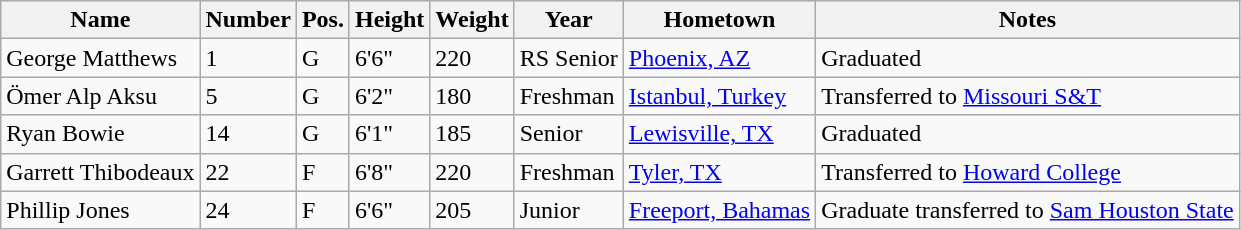<table class="wikitable sortable" border="1">
<tr>
<th>Name</th>
<th>Number</th>
<th>Pos.</th>
<th>Height</th>
<th>Weight</th>
<th>Year</th>
<th>Hometown</th>
<th class="unsortable">Notes</th>
</tr>
<tr>
<td>George Matthews</td>
<td>1</td>
<td>G</td>
<td>6'6"</td>
<td>220</td>
<td>RS Senior</td>
<td><a href='#'>Phoenix, AZ</a></td>
<td>Graduated</td>
</tr>
<tr>
<td>Ömer Alp Aksu</td>
<td>5</td>
<td>G</td>
<td>6'2"</td>
<td>180</td>
<td>Freshman</td>
<td><a href='#'>Istanbul, Turkey</a></td>
<td>Transferred to <a href='#'>Missouri S&T</a></td>
</tr>
<tr>
<td>Ryan Bowie</td>
<td>14</td>
<td>G</td>
<td>6'1"</td>
<td>185</td>
<td>Senior</td>
<td><a href='#'>Lewisville, TX</a></td>
<td>Graduated</td>
</tr>
<tr>
<td>Garrett Thibodeaux</td>
<td>22</td>
<td>F</td>
<td>6'8"</td>
<td>220</td>
<td>Freshman</td>
<td><a href='#'>Tyler, TX</a></td>
<td>Transferred to <a href='#'>Howard College</a></td>
</tr>
<tr>
<td>Phillip Jones</td>
<td>24</td>
<td>F</td>
<td>6'6"</td>
<td>205</td>
<td>Junior</td>
<td><a href='#'>Freeport, Bahamas</a></td>
<td>Graduate transferred to <a href='#'>Sam Houston State</a></td>
</tr>
</table>
